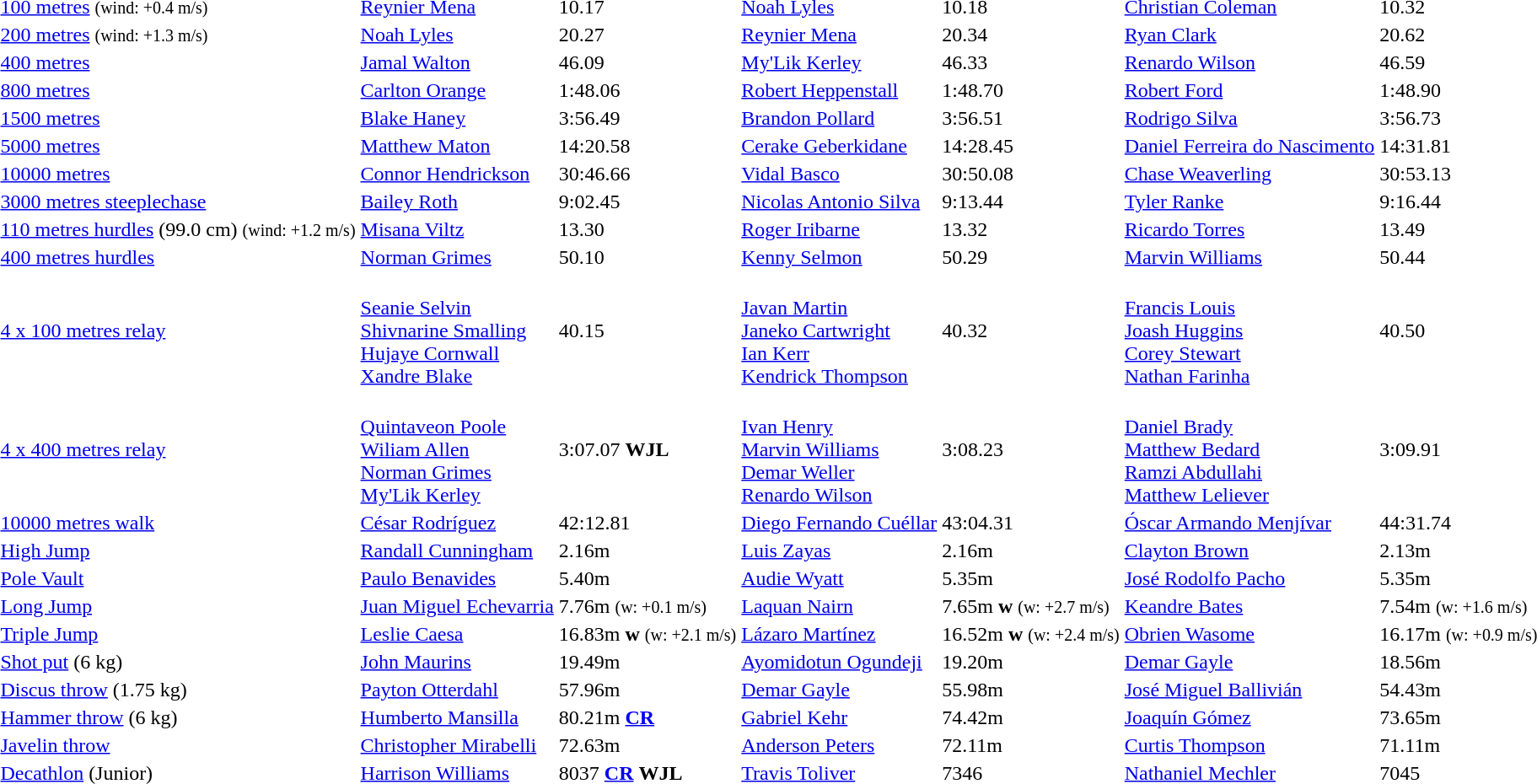<table>
<tr>
<td><a href='#'>100 metres</a> <small>(wind: +0.4 m/s)</small></td>
<td align=left><a href='#'>Reynier Mena</a><br> </td>
<td>10.17</td>
<td align=left><a href='#'>Noah Lyles</a><br> </td>
<td>10.18</td>
<td align=left><a href='#'>Christian Coleman</a><br> </td>
<td>10.32</td>
</tr>
<tr>
<td><a href='#'>200 metres</a> <small>(wind: +1.3 m/s)</small></td>
<td align=left><a href='#'>Noah Lyles</a><br> </td>
<td>20.27</td>
<td align=left><a href='#'>Reynier Mena</a><br> </td>
<td>20.34</td>
<td align=left><a href='#'>Ryan Clark</a><br> </td>
<td>20.62</td>
</tr>
<tr>
<td><a href='#'>400 metres</a></td>
<td align=left><a href='#'>Jamal Walton</a><br> </td>
<td>46.09</td>
<td align=left><a href='#'>My'Lik Kerley</a><br> </td>
<td>46.33</td>
<td align=left><a href='#'>Renardo Wilson</a><br> </td>
<td>46.59</td>
</tr>
<tr>
<td><a href='#'>800 metres</a></td>
<td align=left><a href='#'>Carlton Orange</a><br> </td>
<td>1:48.06</td>
<td align=left><a href='#'>Robert Heppenstall</a><br> </td>
<td>1:48.70</td>
<td align=left><a href='#'>Robert Ford</a><br> </td>
<td>1:48.90</td>
</tr>
<tr>
<td><a href='#'>1500 metres</a></td>
<td align=left><a href='#'>Blake Haney</a><br> </td>
<td>3:56.49</td>
<td align=left><a href='#'>Brandon Pollard</a><br> </td>
<td>3:56.51</td>
<td align=left><a href='#'>Rodrigo Silva</a><br> </td>
<td>3:56.73</td>
</tr>
<tr>
<td><a href='#'>5000 metres</a></td>
<td align=left><a href='#'>Matthew Maton</a><br> </td>
<td>14:20.58</td>
<td align=left><a href='#'>Cerake Geberkidane</a><br> </td>
<td>14:28.45</td>
<td align=left><a href='#'>Daniel Ferreira do Nascimento</a><br> </td>
<td>14:31.81</td>
</tr>
<tr>
<td><a href='#'>10000 metres</a></td>
<td align=left><a href='#'>Connor Hendrickson</a><br> </td>
<td>30:46.66</td>
<td align=left><a href='#'>Vidal Basco</a><br> </td>
<td>30:50.08</td>
<td align=left><a href='#'>Chase Weaverling</a><br> </td>
<td>30:53.13</td>
</tr>
<tr>
<td><a href='#'>3000 metres steeplechase</a></td>
<td align=left><a href='#'>Bailey Roth</a><br> </td>
<td>9:02.45</td>
<td align=left><a href='#'>Nicolas Antonio Silva</a><br> </td>
<td>9:13.44</td>
<td align=left><a href='#'>Tyler Ranke</a><br> </td>
<td>9:16.44</td>
</tr>
<tr>
<td><a href='#'>110 metres hurdles</a> (99.0 cm) <small>(wind: +1.2 m/s)</small></td>
<td align=left><a href='#'>Misana Viltz</a><br> </td>
<td>13.30</td>
<td align=left><a href='#'>Roger Iribarne</a><br> </td>
<td>13.32</td>
<td align=left><a href='#'>Ricardo Torres</a><br> </td>
<td>13.49</td>
</tr>
<tr>
<td><a href='#'>400 metres hurdles</a></td>
<td align=left><a href='#'>Norman Grimes</a><br> </td>
<td>50.10</td>
<td align=left><a href='#'>Kenny Selmon</a><br> </td>
<td>50.29</td>
<td align=left><a href='#'>Marvin Williams</a><br> </td>
<td>50.44</td>
</tr>
<tr>
<td><a href='#'>4 x 100 metres relay</a></td>
<td> <br> <a href='#'>Seanie Selvin</a><br><a href='#'>Shivnarine Smalling</a><br><a href='#'>Hujaye Cornwall</a><br><a href='#'>Xandre Blake</a></td>
<td>40.15</td>
<td> <br> <a href='#'>Javan Martin</a><br><a href='#'>Janeko Cartwright</a><br><a href='#'>Ian Kerr</a><br><a href='#'>Kendrick Thompson</a></td>
<td>40.32</td>
<td> <br> <a href='#'>Francis Louis</a><br><a href='#'>Joash Huggins</a><br><a href='#'>Corey Stewart</a><br><a href='#'>Nathan Farinha</a></td>
<td>40.50</td>
</tr>
<tr>
<td><a href='#'>4 x 400 metres relay</a></td>
<td> <br> <a href='#'>Quintaveon Poole</a><br><a href='#'>Wiliam Allen</a><br><a href='#'>Norman Grimes</a><br><a href='#'>My'Lik Kerley</a></td>
<td>3:07.07 <strong>WJL</strong></td>
<td> <br> <a href='#'>Ivan Henry</a><br><a href='#'>Marvin Williams</a><br><a href='#'>Demar Weller</a><br><a href='#'>Renardo Wilson</a></td>
<td>3:08.23</td>
<td> <br> <a href='#'>Daniel Brady</a><br><a href='#'>Matthew Bedard</a><br><a href='#'>Ramzi Abdullahi</a><br><a href='#'>Matthew Leliever</a></td>
<td>3:09.91</td>
</tr>
<tr>
<td><a href='#'>10000 metres walk</a></td>
<td align=left><a href='#'>César Rodríguez</a><br> </td>
<td>42:12.81</td>
<td align=left><a href='#'>Diego Fernando Cuéllar</a><br> </td>
<td>43:04.31</td>
<td align=left><a href='#'>Óscar Armando Menjívar</a><br> </td>
<td>44:31.74</td>
</tr>
<tr>
<td><a href='#'>High Jump</a></td>
<td align=left><a href='#'>Randall Cunningham</a><br> </td>
<td>2.16m</td>
<td align=left><a href='#'>Luis Zayas</a><br> </td>
<td>2.16m</td>
<td align=left><a href='#'>Clayton Brown</a><br> </td>
<td>2.13m</td>
</tr>
<tr>
<td><a href='#'>Pole Vault</a></td>
<td align=left><a href='#'>Paulo Benavides</a><br> </td>
<td>5.40m</td>
<td align=left><a href='#'>Audie Wyatt</a><br> </td>
<td>5.35m</td>
<td align=left><a href='#'>José Rodolfo Pacho</a><br> </td>
<td>5.35m</td>
</tr>
<tr>
<td><a href='#'>Long Jump</a></td>
<td align=left><a href='#'>Juan Miguel Echevarria</a><br> </td>
<td>7.76m <small>(w: +0.1 m/s)</small></td>
<td align=left><a href='#'>Laquan Nairn</a><br> </td>
<td>7.65m <strong>w</strong> <small>(w: +2.7 m/s)</small></td>
<td align=left><a href='#'>Keandre Bates</a><br> </td>
<td>7.54m <small>(w: +1.6 m/s)</small></td>
</tr>
<tr>
<td><a href='#'>Triple Jump</a></td>
<td align=left><a href='#'>Leslie Caesa</a><br> </td>
<td>16.83m <strong>w</strong> <small>(w: +2.1 m/s)</small></td>
<td align=left><a href='#'>Lázaro Martínez</a><br> </td>
<td>16.52m <strong>w</strong> <small>(w: +2.4 m/s)</small></td>
<td align=left><a href='#'>Obrien Wasome</a><br> </td>
<td>16.17m <small>(w: +0.9 m/s)</small></td>
</tr>
<tr>
<td><a href='#'>Shot put</a> (6 kg)</td>
<td align=left><a href='#'>John Maurins</a><br> </td>
<td>19.49m</td>
<td align=left><a href='#'>Ayomidotun Ogundeji</a><br> </td>
<td>19.20m</td>
<td align=left><a href='#'>Demar Gayle</a><br> </td>
<td>18.56m</td>
</tr>
<tr>
<td><a href='#'>Discus throw</a> (1.75 kg)</td>
<td align=left><a href='#'>Payton Otterdahl</a><br> </td>
<td>57.96m</td>
<td align=left><a href='#'>Demar Gayle</a><br> </td>
<td>55.98m</td>
<td align=left><a href='#'>José Miguel Ballivián</a><br> </td>
<td>54.43m</td>
</tr>
<tr>
<td><a href='#'>Hammer throw</a> (6 kg)</td>
<td align=left><a href='#'>Humberto Mansilla</a><br> </td>
<td>80.21m <a href='#'><strong>CR</strong></a></td>
<td align=left><a href='#'>Gabriel Kehr</a><br> </td>
<td>74.42m</td>
<td align=left><a href='#'>Joaquín Gómez</a><br> </td>
<td>73.65m</td>
</tr>
<tr>
<td><a href='#'>Javelin throw</a></td>
<td align=left><a href='#'>Christopher Mirabelli</a><br> </td>
<td>72.63m</td>
<td align=left><a href='#'>Anderson Peters</a><br> </td>
<td>72.11m</td>
<td align=left><a href='#'>Curtis Thompson</a><br> </td>
<td>71.11m</td>
</tr>
<tr>
<td><a href='#'>Decathlon</a> (Junior)</td>
<td align=left><a href='#'>Harrison Williams</a><br> </td>
<td>8037 <a href='#'><strong>CR</strong></a> <strong>WJL</strong></td>
<td align=left><a href='#'>Travis Toliver</a><br> </td>
<td>7346</td>
<td align=left><a href='#'>Nathaniel Mechler</a><br> </td>
<td>7045</td>
</tr>
</table>
